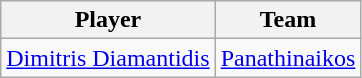<table class="wikitable">
<tr>
<th>Player</th>
<th>Team</th>
</tr>
<tr>
<td> <a href='#'>Dimitris Diamantidis</a></td>
<td><a href='#'>Panathinaikos</a></td>
</tr>
</table>
